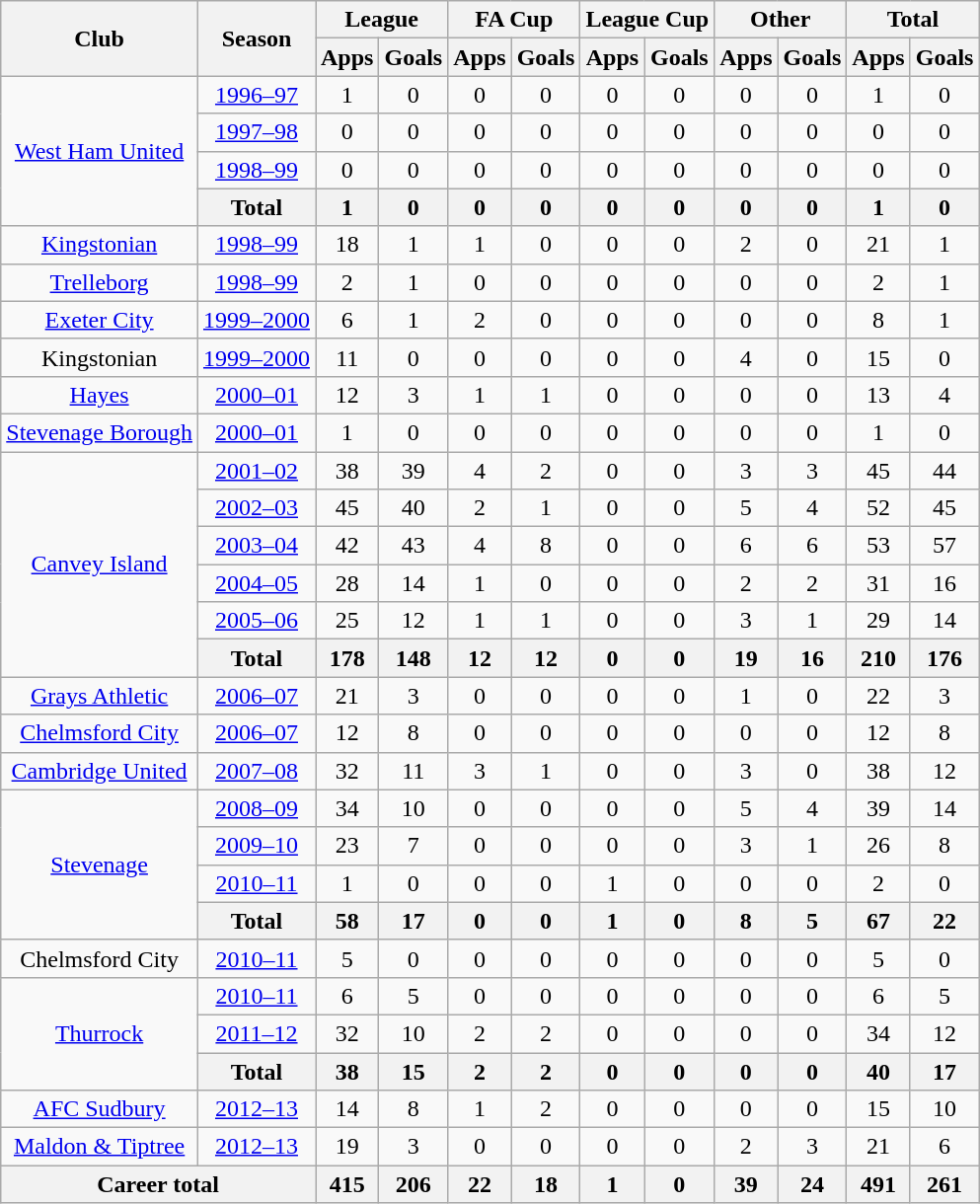<table class="wikitable" style="text-align:center">
<tr>
<th rowspan="2">Club</th>
<th rowspan="2">Season</th>
<th colspan="2">League</th>
<th colspan="2">FA Cup</th>
<th colspan="2">League Cup</th>
<th colspan="2">Other</th>
<th colspan="2">Total</th>
</tr>
<tr>
<th>Apps</th>
<th>Goals</th>
<th>Apps</th>
<th>Goals</th>
<th>Apps</th>
<th>Goals</th>
<th>Apps</th>
<th>Goals</th>
<th>Apps</th>
<th>Goals</th>
</tr>
<tr>
<td rowspan="4"><a href='#'>West Ham United</a></td>
<td><a href='#'>1996–97</a></td>
<td>1</td>
<td>0</td>
<td>0</td>
<td>0</td>
<td>0</td>
<td>0</td>
<td>0</td>
<td>0</td>
<td>1</td>
<td>0</td>
</tr>
<tr>
<td><a href='#'>1997–98</a></td>
<td>0</td>
<td>0</td>
<td>0</td>
<td>0</td>
<td>0</td>
<td>0</td>
<td>0</td>
<td>0</td>
<td>0</td>
<td>0</td>
</tr>
<tr>
<td><a href='#'>1998–99</a></td>
<td>0</td>
<td>0</td>
<td>0</td>
<td>0</td>
<td>0</td>
<td>0</td>
<td>0</td>
<td>0</td>
<td>0</td>
<td>0</td>
</tr>
<tr>
<th>Total</th>
<th>1</th>
<th>0</th>
<th>0</th>
<th>0</th>
<th>0</th>
<th>0</th>
<th>0</th>
<th>0</th>
<th>1</th>
<th>0</th>
</tr>
<tr>
<td><a href='#'>Kingstonian</a></td>
<td><a href='#'>1998–99</a></td>
<td>18</td>
<td>1</td>
<td>1</td>
<td>0</td>
<td>0</td>
<td>0</td>
<td>2</td>
<td>0</td>
<td>21</td>
<td>1</td>
</tr>
<tr>
<td><a href='#'>Trelleborg</a></td>
<td><a href='#'>1998–99</a></td>
<td>2</td>
<td>1</td>
<td>0</td>
<td>0</td>
<td>0</td>
<td>0</td>
<td>0</td>
<td>0</td>
<td>2</td>
<td>1</td>
</tr>
<tr>
<td><a href='#'>Exeter City</a></td>
<td><a href='#'>1999–2000</a></td>
<td>6</td>
<td>1</td>
<td>2</td>
<td>0</td>
<td>0</td>
<td>0</td>
<td>0</td>
<td>0</td>
<td>8</td>
<td>1</td>
</tr>
<tr>
<td>Kingstonian</td>
<td><a href='#'>1999–2000</a></td>
<td>11</td>
<td>0</td>
<td>0</td>
<td>0</td>
<td>0</td>
<td>0</td>
<td>4</td>
<td>0</td>
<td>15</td>
<td>0</td>
</tr>
<tr>
<td><a href='#'>Hayes</a></td>
<td><a href='#'>2000–01</a></td>
<td>12</td>
<td>3</td>
<td>1</td>
<td>1</td>
<td>0</td>
<td>0</td>
<td>0</td>
<td>0</td>
<td>13</td>
<td>4</td>
</tr>
<tr>
<td><a href='#'>Stevenage Borough</a></td>
<td><a href='#'>2000–01</a></td>
<td>1</td>
<td>0</td>
<td>0</td>
<td>0</td>
<td>0</td>
<td>0</td>
<td>0</td>
<td>0</td>
<td>1</td>
<td>0</td>
</tr>
<tr>
<td rowspan="6"><a href='#'>Canvey Island</a></td>
<td><a href='#'>2001–02</a></td>
<td>38</td>
<td>39</td>
<td>4</td>
<td>2</td>
<td>0</td>
<td>0</td>
<td>3</td>
<td>3</td>
<td>45</td>
<td>44</td>
</tr>
<tr>
<td><a href='#'>2002–03</a></td>
<td>45</td>
<td>40</td>
<td>2</td>
<td>1</td>
<td>0</td>
<td>0</td>
<td>5</td>
<td>4</td>
<td>52</td>
<td>45</td>
</tr>
<tr>
<td><a href='#'>2003–04</a></td>
<td>42</td>
<td>43</td>
<td>4</td>
<td>8</td>
<td>0</td>
<td>0</td>
<td>6</td>
<td>6</td>
<td>53</td>
<td>57</td>
</tr>
<tr>
<td><a href='#'>2004–05</a></td>
<td>28</td>
<td>14</td>
<td>1</td>
<td>0</td>
<td>0</td>
<td>0</td>
<td>2</td>
<td>2</td>
<td>31</td>
<td>16</td>
</tr>
<tr>
<td><a href='#'>2005–06</a></td>
<td>25</td>
<td>12</td>
<td>1</td>
<td>1</td>
<td>0</td>
<td>0</td>
<td>3</td>
<td>1</td>
<td>29</td>
<td>14</td>
</tr>
<tr>
<th>Total</th>
<th>178</th>
<th>148</th>
<th>12</th>
<th>12</th>
<th>0</th>
<th>0</th>
<th>19</th>
<th>16</th>
<th>210</th>
<th>176</th>
</tr>
<tr>
<td><a href='#'>Grays Athletic</a></td>
<td><a href='#'>2006–07</a></td>
<td>21</td>
<td>3</td>
<td>0</td>
<td>0</td>
<td>0</td>
<td>0</td>
<td>1</td>
<td>0</td>
<td>22</td>
<td>3</td>
</tr>
<tr>
<td><a href='#'>Chelmsford City</a></td>
<td><a href='#'>2006–07</a></td>
<td>12</td>
<td>8</td>
<td>0</td>
<td>0</td>
<td>0</td>
<td>0</td>
<td>0</td>
<td>0</td>
<td>12</td>
<td>8</td>
</tr>
<tr>
<td><a href='#'>Cambridge United</a></td>
<td><a href='#'>2007–08</a></td>
<td>32</td>
<td>11</td>
<td>3</td>
<td>1</td>
<td>0</td>
<td>0</td>
<td>3</td>
<td>0</td>
<td>38</td>
<td>12</td>
</tr>
<tr>
<td rowspan="4"><a href='#'>Stevenage</a></td>
<td><a href='#'>2008–09</a></td>
<td>34</td>
<td>10</td>
<td>0</td>
<td>0</td>
<td>0</td>
<td>0</td>
<td>5</td>
<td>4</td>
<td>39</td>
<td>14</td>
</tr>
<tr>
<td><a href='#'>2009–10</a></td>
<td>23</td>
<td>7</td>
<td>0</td>
<td>0</td>
<td>0</td>
<td>0</td>
<td>3</td>
<td>1</td>
<td>26</td>
<td>8</td>
</tr>
<tr>
<td><a href='#'>2010–11</a></td>
<td>1</td>
<td>0</td>
<td>0</td>
<td>0</td>
<td>1</td>
<td>0</td>
<td>0</td>
<td>0</td>
<td>2</td>
<td>0</td>
</tr>
<tr>
<th>Total</th>
<th>58</th>
<th>17</th>
<th>0</th>
<th>0</th>
<th>1</th>
<th>0</th>
<th>8</th>
<th>5</th>
<th>67</th>
<th>22</th>
</tr>
<tr>
<td>Chelmsford City</td>
<td><a href='#'>2010–11</a></td>
<td>5</td>
<td>0</td>
<td>0</td>
<td>0</td>
<td>0</td>
<td>0</td>
<td>0</td>
<td>0</td>
<td>5</td>
<td>0</td>
</tr>
<tr>
<td rowspan="3"><a href='#'>Thurrock</a></td>
<td><a href='#'>2010–11</a></td>
<td>6</td>
<td>5</td>
<td>0</td>
<td>0</td>
<td>0</td>
<td>0</td>
<td>0</td>
<td>0</td>
<td>6</td>
<td>5</td>
</tr>
<tr>
<td><a href='#'>2011–12</a></td>
<td>32</td>
<td>10</td>
<td>2</td>
<td>2</td>
<td>0</td>
<td>0</td>
<td>0</td>
<td>0</td>
<td>34</td>
<td>12</td>
</tr>
<tr>
<th>Total</th>
<th>38</th>
<th>15</th>
<th>2</th>
<th>2</th>
<th>0</th>
<th>0</th>
<th>0</th>
<th>0</th>
<th>40</th>
<th>17</th>
</tr>
<tr>
<td><a href='#'>AFC Sudbury</a></td>
<td><a href='#'>2012–13</a></td>
<td>14</td>
<td>8</td>
<td>1</td>
<td>2</td>
<td>0</td>
<td>0</td>
<td>0</td>
<td>0</td>
<td>15</td>
<td>10</td>
</tr>
<tr>
<td><a href='#'>Maldon & Tiptree</a></td>
<td><a href='#'>2012–13</a></td>
<td>19</td>
<td>3</td>
<td>0</td>
<td>0</td>
<td>0</td>
<td>0</td>
<td>2</td>
<td>3</td>
<td>21</td>
<td>6</td>
</tr>
<tr>
<th colspan="2">Career total</th>
<th>415</th>
<th>206</th>
<th>22</th>
<th>18</th>
<th>1</th>
<th>0</th>
<th>39</th>
<th>24</th>
<th>491</th>
<th>261</th>
</tr>
</table>
